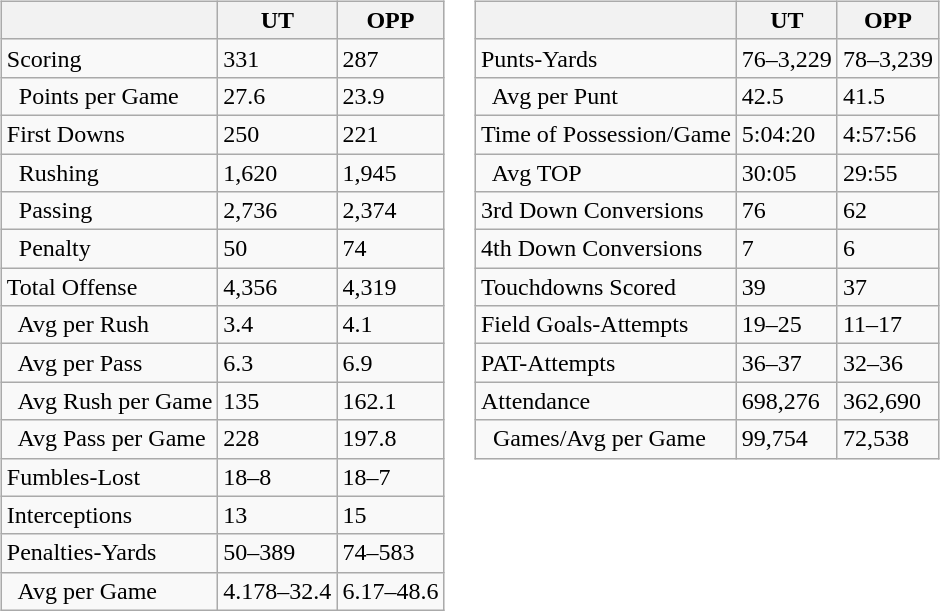<table>
<tr>
<td valign="top"><br><table class="wikitable" style="white-space:nowrap;">
<tr>
<th></th>
<th>UT</th>
<th>OPP</th>
</tr>
<tr>
<td>Scoring</td>
<td>331</td>
<td>287</td>
</tr>
<tr>
<td>  Points per Game</td>
<td>27.6</td>
<td>23.9</td>
</tr>
<tr>
<td>First Downs</td>
<td>250</td>
<td>221</td>
</tr>
<tr>
<td>  Rushing</td>
<td>1,620</td>
<td>1,945</td>
</tr>
<tr>
<td>  Passing</td>
<td>2,736</td>
<td>2,374</td>
</tr>
<tr>
<td>  Penalty</td>
<td>50</td>
<td>74</td>
</tr>
<tr>
<td>Total Offense</td>
<td>4,356</td>
<td>4,319</td>
</tr>
<tr>
<td>  Avg per Rush</td>
<td>3.4</td>
<td>4.1</td>
</tr>
<tr>
<td>  Avg per Pass</td>
<td>6.3</td>
<td>6.9</td>
</tr>
<tr>
<td>  Avg Rush per Game</td>
<td>135</td>
<td>162.1</td>
</tr>
<tr>
<td>  Avg Pass per Game</td>
<td>228</td>
<td>197.8</td>
</tr>
<tr>
<td>Fumbles-Lost</td>
<td>18–8</td>
<td>18–7</td>
</tr>
<tr>
<td>Interceptions</td>
<td>13</td>
<td>15</td>
</tr>
<tr>
<td>Penalties-Yards</td>
<td>50–389</td>
<td>74–583</td>
</tr>
<tr>
<td>  Avg per Game</td>
<td>4.178–32.4</td>
<td>6.17–48.6</td>
</tr>
</table>
</td>
<td valign="top"><br><table class="wikitable" style="white-space:nowrap;">
<tr>
<th></th>
<th>UT</th>
<th>OPP</th>
</tr>
<tr>
<td>Punts-Yards</td>
<td>76–3,229</td>
<td>78–3,239</td>
</tr>
<tr>
<td>  Avg per Punt</td>
<td>42.5</td>
<td>41.5</td>
</tr>
<tr>
<td>Time of Possession/Game</td>
<td>5:04:20</td>
<td>4:57:56</td>
</tr>
<tr>
<td>  Avg TOP</td>
<td>30:05</td>
<td>29:55</td>
</tr>
<tr>
<td>3rd Down Conversions</td>
<td>76</td>
<td>62</td>
</tr>
<tr>
<td>4th Down Conversions</td>
<td>7</td>
<td>6</td>
</tr>
<tr>
<td>Touchdowns Scored</td>
<td>39</td>
<td>37</td>
</tr>
<tr>
<td>Field Goals-Attempts</td>
<td>19–25</td>
<td>11–17</td>
</tr>
<tr>
<td>PAT-Attempts</td>
<td>36–37</td>
<td>32–36</td>
</tr>
<tr>
<td>Attendance</td>
<td>698,276</td>
<td>362,690</td>
</tr>
<tr>
<td>  Games/Avg per Game</td>
<td>99,754</td>
<td>72,538</td>
</tr>
</table>
</td>
</tr>
</table>
